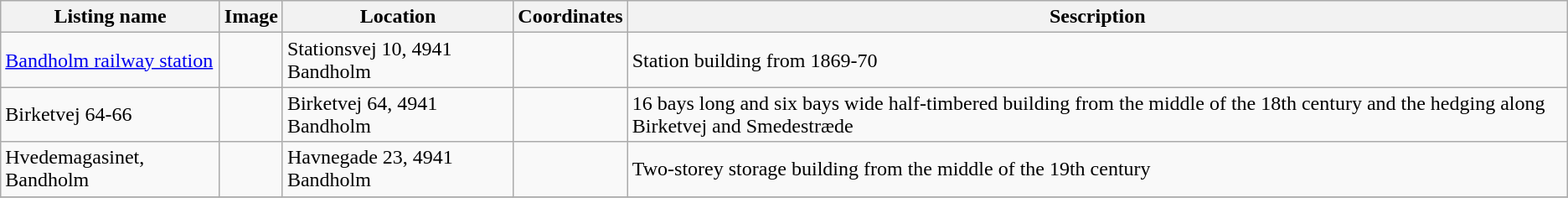<table class="wikitable sortable">
<tr>
<th>Listing name</th>
<th>Image</th>
<th>Location</th>
<th>Coordinates</th>
<th>Sescription</th>
</tr>
<tr>
<td><a href='#'>Bandholm railway station</a></td>
<td></td>
<td>Stationsvej 10, 4941 Bandholm</td>
<td></td>
<td>Station building from 1869-70</td>
</tr>
<tr>
<td>Birketvej 64-66</td>
<td></td>
<td>Birketvej 64, 4941 Bandholm</td>
<td></td>
<td>16 bays long and six bays wide half-timbered building from the middle of the 18th century and the hedging along Birketvej and  Smedestræde</td>
</tr>
<tr>
<td>Hvedemagasinet, Bandholm</td>
<td></td>
<td>Havnegade 23, 4941 Bandholm</td>
<td></td>
<td>Two-storey storage building from the middle of the 19th century</td>
</tr>
<tr>
</tr>
</table>
